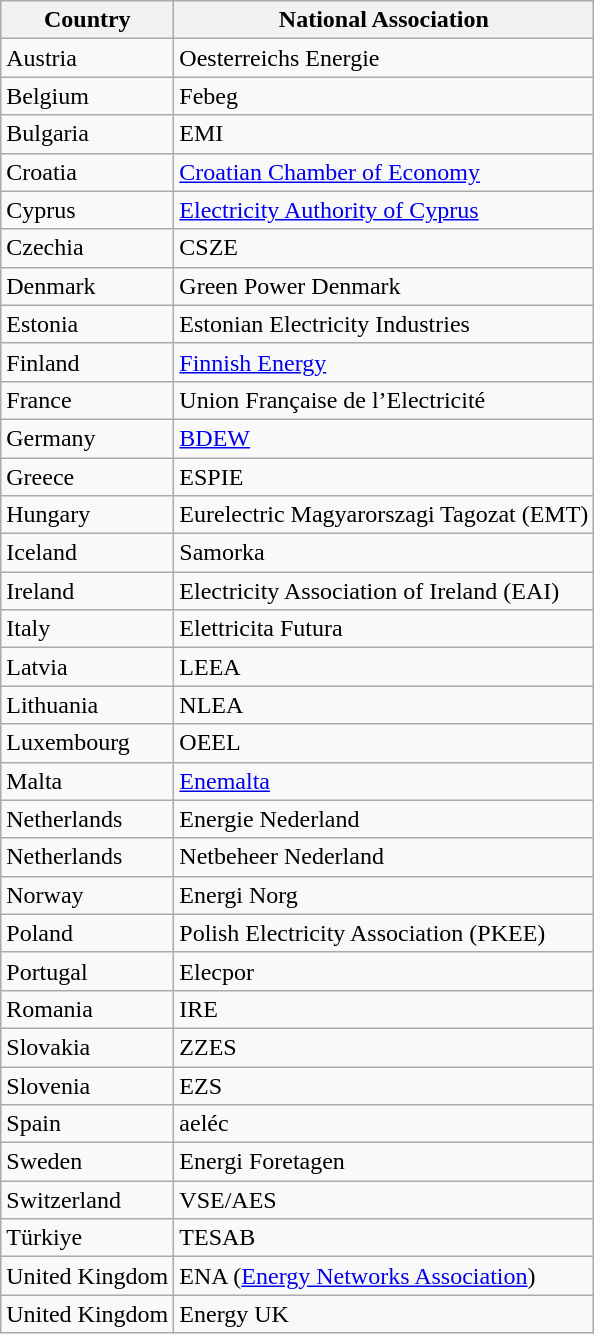<table class="wikitable">
<tr>
<th>Country</th>
<th>National Association</th>
</tr>
<tr>
<td>Austria</td>
<td>Oesterreichs Energie</td>
</tr>
<tr>
<td>Belgium</td>
<td>Febeg</td>
</tr>
<tr>
<td>Bulgaria</td>
<td>EMI</td>
</tr>
<tr>
<td>Croatia</td>
<td><a href='#'>Croatian Chamber of Economy</a></td>
</tr>
<tr>
<td>Cyprus</td>
<td><a href='#'>Electricity Authority of Cyprus</a></td>
</tr>
<tr>
<td>Czechia</td>
<td>CSZE</td>
</tr>
<tr>
<td>Denmark</td>
<td>Green Power Denmark</td>
</tr>
<tr>
<td>Estonia</td>
<td>Estonian Electricity Industries</td>
</tr>
<tr>
<td>Finland</td>
<td><a href='#'>Finnish Energy</a></td>
</tr>
<tr>
<td>France</td>
<td>Union Française de l’Electricité</td>
</tr>
<tr>
<td>Germany</td>
<td><a href='#'>BDEW</a></td>
</tr>
<tr>
<td>Greece</td>
<td>ESPIE</td>
</tr>
<tr>
<td>Hungary</td>
<td>Eurelectric Magyarorszagi Tagozat (EMT)</td>
</tr>
<tr>
<td>Iceland</td>
<td>Samorka</td>
</tr>
<tr>
<td>Ireland</td>
<td>Electricity Association of Ireland (EAI)</td>
</tr>
<tr>
<td>Italy</td>
<td>Elettricita Futura</td>
</tr>
<tr>
<td>Latvia</td>
<td>LEEA</td>
</tr>
<tr>
<td>Lithuania</td>
<td>NLEA</td>
</tr>
<tr>
<td>Luxembourg</td>
<td>OEEL</td>
</tr>
<tr>
<td>Malta</td>
<td><a href='#'>Enemalta</a></td>
</tr>
<tr>
<td>Netherlands</td>
<td>Energie Nederland</td>
</tr>
<tr>
<td>Netherlands</td>
<td>Netbeheer Nederland</td>
</tr>
<tr>
<td>Norway</td>
<td>Energi Norg</td>
</tr>
<tr>
<td>Poland</td>
<td>Polish Electricity Association (PKEE)</td>
</tr>
<tr>
<td>Portugal</td>
<td>Elecpor</td>
</tr>
<tr>
<td>Romania</td>
<td>IRE</td>
</tr>
<tr>
<td>Slovakia</td>
<td>ZZES</td>
</tr>
<tr>
<td>Slovenia</td>
<td>EZS</td>
</tr>
<tr>
<td>Spain</td>
<td>aeléc</td>
</tr>
<tr>
<td>Sweden</td>
<td>Energi Foretagen</td>
</tr>
<tr>
<td>Switzerland</td>
<td>VSE/AES</td>
</tr>
<tr>
<td>Türkiye</td>
<td>TESAB</td>
</tr>
<tr>
<td>United  Kingdom</td>
<td>ENA (<a href='#'>Energy Networks Association</a>)</td>
</tr>
<tr>
<td>United  Kingdom</td>
<td>Energy UK</td>
</tr>
</table>
